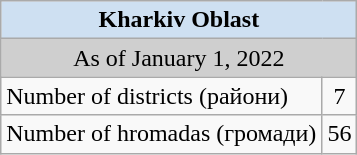<table class="wikitable">
<tr>
<td colspan="2" style="background:#CEE0F2; color:black; text-align:center;"><strong>Kharkiv Oblast</strong></td>
</tr>
<tr>
<td colspan="2" style="background:#CFCFCF; color:black; text-align:center;">As of January 1, 2022</td>
</tr>
<tr>
<td>Number of districts (райони)</td>
<td align="center">7</td>
</tr>
<tr>
<td>Number of hromadas (громади)</td>
<td align="center">56</td>
</tr>
</table>
